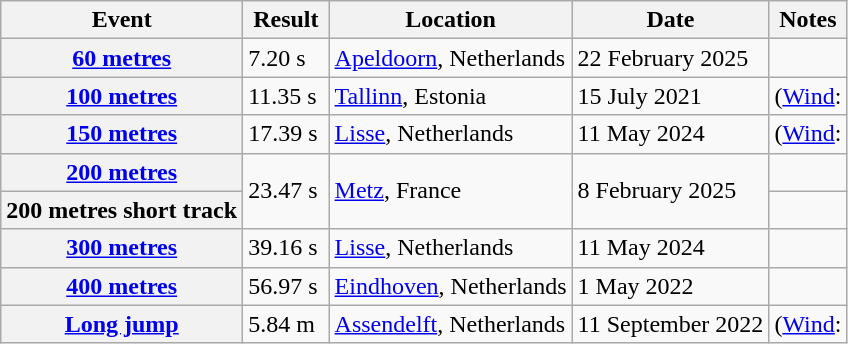<table class="wikitable">
<tr>
<th scope="col">Event</th>
<th scope="col">Result</th>
<th scope="col">Location</th>
<th scope="col">Date</th>
<th scope="col">Notes</th>
</tr>
<tr>
<th scope="row"><a href='#'>60 metres</a></th>
<td>7.20 s </td>
<td><a href='#'>Apeldoorn</a>, Netherlands</td>
<td>22 February 2025</td>
<td></td>
</tr>
<tr>
<th scope="row"><a href='#'>100 metres</a></th>
<td>11.35 s</td>
<td><a href='#'>Tallinn</a>, Estonia</td>
<td>15 July 2021</td>
<td>(<a href='#'>Wind</a>: </td>
</tr>
<tr>
<th scope="row"><a href='#'>150 metres</a></th>
<td>17.39 s</td>
<td><a href='#'>Lisse</a>, Netherlands</td>
<td>11 May 2024</td>
<td>(<a href='#'>Wind</a>: </td>
</tr>
<tr>
<th scope="row"><a href='#'>200 metres</a></th>
<td rowspan="2">23.47 s </td>
<td rowspan="2"><a href='#'>Metz</a>, France</td>
<td rowspan="2">8 February 2025</td>
<td></td>
</tr>
<tr>
<th scope="row">200 metres short track</th>
</tr>
<tr>
<th scope="row"><a href='#'>300 metres</a></th>
<td>39.16 s</td>
<td><a href='#'>Lisse</a>, Netherlands</td>
<td>11 May 2024</td>
<td></td>
</tr>
<tr>
<th scope="row"><a href='#'>400 metres</a></th>
<td>56.97 s</td>
<td><a href='#'>Eindhoven</a>, Netherlands</td>
<td>1 May 2022</td>
<td></td>
</tr>
<tr>
<th scope="row"><a href='#'>Long jump</a></th>
<td>5.84 m</td>
<td><a href='#'>Assendelft</a>, Netherlands</td>
<td>11 September 2022</td>
<td>(<a href='#'>Wind</a>: </td>
</tr>
</table>
